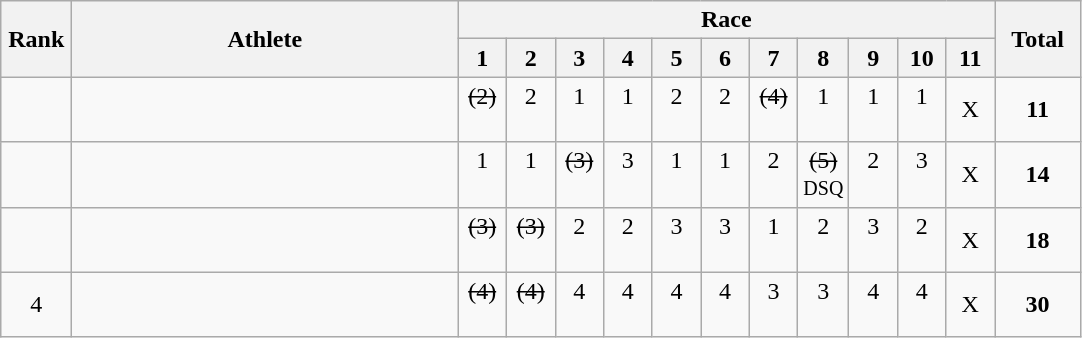<table | class="wikitable" style="text-align:center">
<tr>
<th rowspan="2" width=40>Rank</th>
<th rowspan="2" width=250>Athlete</th>
<th colspan="11">Race</th>
<th rowspan="2" width=50>Total</th>
</tr>
<tr>
<th width=25>1</th>
<th width=25>2</th>
<th width=25>3</th>
<th width=25>4</th>
<th width=25>5</th>
<th width=25>6</th>
<th width=25>7</th>
<th width=25>8</th>
<th width=25>9</th>
<th width=25>10</th>
<th width=25>11</th>
</tr>
<tr>
<td></td>
<td align=left></td>
<td><s>(2)</s><br> </td>
<td>2<br> </td>
<td>1<br> </td>
<td>1<br> </td>
<td>2<br> </td>
<td>2<br> </td>
<td><s>(4)</s><br> </td>
<td>1<br> </td>
<td>1<br> </td>
<td>1<br> </td>
<td>X</td>
<td><strong>11</strong></td>
</tr>
<tr>
<td></td>
<td align=left></td>
<td>1<br> </td>
<td>1<br> </td>
<td><s>(3)</s><br> </td>
<td>3<br> </td>
<td>1<br> </td>
<td>1<br> </td>
<td>2<br> </td>
<td><s>(5)</s><br><small>DSQ</small></td>
<td>2<br> </td>
<td>3<br> </td>
<td>X</td>
<td><strong>14</strong></td>
</tr>
<tr>
<td></td>
<td align=left></td>
<td><s>(3)</s><br> </td>
<td><s>(3)</s><br> </td>
<td>2<br> </td>
<td>2<br> </td>
<td>3<br> </td>
<td>3<br> </td>
<td>1<br> </td>
<td>2<br> </td>
<td>3<br> </td>
<td>2<br> </td>
<td>X</td>
<td><strong>18</strong></td>
</tr>
<tr>
<td>4</td>
<td align=left></td>
<td><s>(4)</s><br> </td>
<td><s>(4)</s><br> </td>
<td>4<br> </td>
<td>4<br> </td>
<td>4<br> </td>
<td>4<br> </td>
<td>3<br> </td>
<td>3<br> </td>
<td>4<br> </td>
<td>4<br> </td>
<td>X</td>
<td><strong>30</strong></td>
</tr>
</table>
